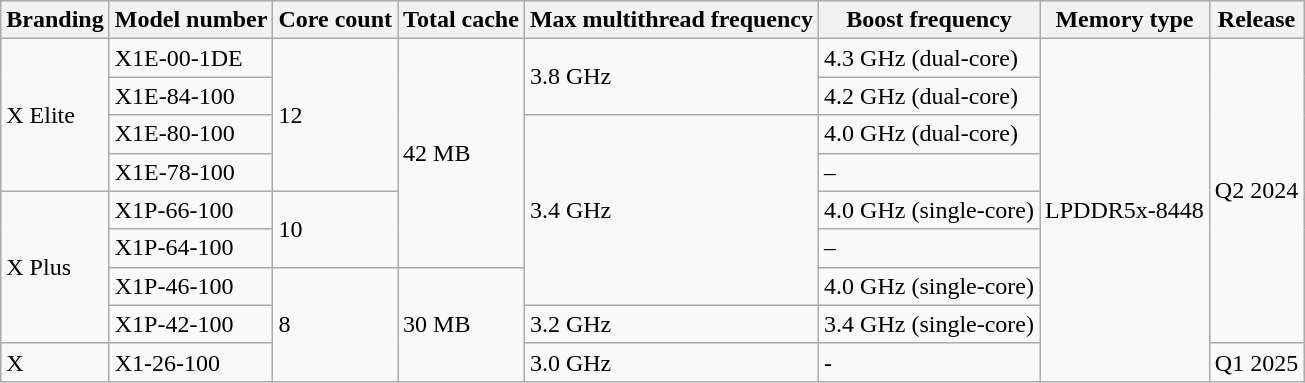<table class="wikitable sortable">
<tr>
<th>Branding</th>
<th>Model number</th>
<th>Core count</th>
<th>Total cache</th>
<th>Max multithread frequency</th>
<th>Boost frequency</th>
<th>Memory type</th>
<th>Release</th>
</tr>
<tr>
<td rowspan="4">X Elite</td>
<td>X1E-00-1DE</td>
<td rowspan="4">12</td>
<td rowspan="6">42 MB</td>
<td rowspan="2">3.8 GHz</td>
<td>4.3 GHz (dual-core)</td>
<td rowspan="9">LPDDR5x-8448</td>
<td rowspan="8">Q2 2024</td>
</tr>
<tr>
<td>X1E-84-100</td>
<td>4.2 GHz (dual-core)</td>
</tr>
<tr>
<td>X1E-80-100</td>
<td rowspan="5">3.4 GHz</td>
<td>4.0 GHz (dual-core)</td>
</tr>
<tr>
<td>X1E-78-100</td>
<td>–</td>
</tr>
<tr>
<td rowspan="4">X Plus</td>
<td>X1P-66-100</td>
<td rowspan="2">10</td>
<td>4.0 GHz (single-core)</td>
</tr>
<tr>
<td>X1P-64-100</td>
<td>–</td>
</tr>
<tr>
<td>X1P-46-100</td>
<td rowspan="3">8</td>
<td rowspan="3">30 MB</td>
<td>4.0 GHz (single-core)</td>
</tr>
<tr>
<td>X1P-42-100</td>
<td>3.2 GHz</td>
<td>3.4 GHz (single-core)</td>
</tr>
<tr>
<td>X</td>
<td>X1-26-100</td>
<td>3.0 GHz</td>
<td>-</td>
<td>Q1 2025</td>
</tr>
</table>
